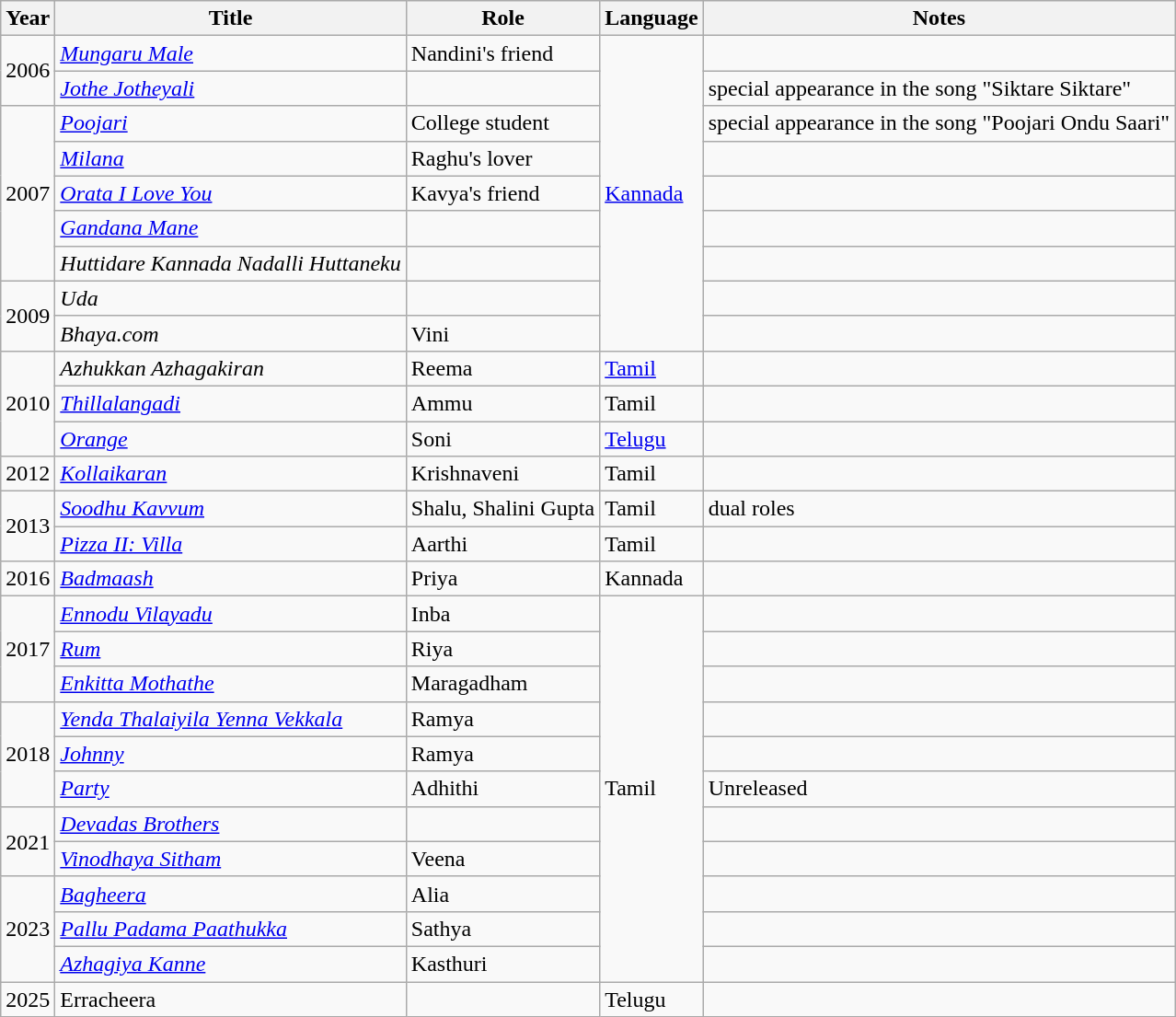<table class="wikitable sortable">
<tr>
<th scope="col">Year</th>
<th scope="col">Title</th>
<th scope="col">Role</th>
<th scope="col">Language</th>
<th scope="col" class="unsortable">Notes</th>
</tr>
<tr>
<td rowspan=2>2006</td>
<td><em><a href='#'>Mungaru Male</a></em></td>
<td>Nandini's friend</td>
<td rowspan="9"><a href='#'>Kannada</a></td>
<td></td>
</tr>
<tr>
<td><em><a href='#'>Jothe Jotheyali</a></em></td>
<td></td>
<td>special appearance in the song "Siktare Siktare"</td>
</tr>
<tr>
<td rowspan="5">2007</td>
<td><em><a href='#'>Poojari</a></em></td>
<td>College student</td>
<td>special appearance in the song "Poojari Ondu Saari"</td>
</tr>
<tr>
<td><em><a href='#'>Milana</a></em></td>
<td>Raghu's lover</td>
<td></td>
</tr>
<tr>
<td><em><a href='#'>Orata I Love You</a></em></td>
<td>Kavya's friend</td>
<td></td>
</tr>
<tr>
<td><em><a href='#'>Gandana Mane</a></em></td>
<td></td>
<td></td>
</tr>
<tr>
<td><em>Huttidare Kannada Nadalli Huttaneku</em></td>
<td></td>
<td></td>
</tr>
<tr>
<td rowspan="2">2009</td>
<td><em>Uda</em></td>
<td></td>
<td></td>
</tr>
<tr>
<td><em>Bhaya.com</em></td>
<td>Vini</td>
<td></td>
</tr>
<tr>
<td rowspan="3">2010</td>
<td><em>Azhukkan Azhagakiran</em></td>
<td>Reema</td>
<td><a href='#'>Tamil</a></td>
<td></td>
</tr>
<tr>
<td><em><a href='#'>Thillalangadi</a></em></td>
<td>Ammu</td>
<td>Tamil</td>
<td></td>
</tr>
<tr>
<td><em><a href='#'>Orange</a></em></td>
<td>Soni</td>
<td><a href='#'>Telugu</a></td>
<td></td>
</tr>
<tr>
<td>2012</td>
<td><em><a href='#'>Kollaikaran</a></em></td>
<td>Krishnaveni</td>
<td>Tamil</td>
<td></td>
</tr>
<tr>
<td rowspan="2">2013</td>
<td><em><a href='#'>Soodhu Kavvum</a></em></td>
<td>Shalu, Shalini Gupta</td>
<td>Tamil</td>
<td>dual roles</td>
</tr>
<tr>
<td><em><a href='#'>Pizza II: Villa</a></em></td>
<td>Aarthi</td>
<td>Tamil</td>
<td></td>
</tr>
<tr>
<td>2016</td>
<td><em><a href='#'>Badmaash</a></em></td>
<td>Priya</td>
<td>Kannada</td>
<td></td>
</tr>
<tr>
<td rowspan="3">2017</td>
<td><em><a href='#'>Ennodu Vilayadu</a></em></td>
<td>Inba</td>
<td rowspan="11">Tamil</td>
<td></td>
</tr>
<tr>
<td><em><a href='#'>Rum</a></em></td>
<td>Riya</td>
<td></td>
</tr>
<tr>
<td><em><a href='#'>Enkitta Mothathe</a></em></td>
<td>Maragadham</td>
<td></td>
</tr>
<tr>
<td rowspan="3">2018</td>
<td><em><a href='#'>Yenda Thalaiyila Yenna Vekkala</a></em></td>
<td>Ramya</td>
<td></td>
</tr>
<tr>
<td><em><a href='#'>Johnny</a></em></td>
<td>Ramya</td>
<td></td>
</tr>
<tr>
<td><em><a href='#'>Party</a></em></td>
<td>Adhithi</td>
<td>Unreleased</td>
</tr>
<tr>
<td rowspan="2">2021</td>
<td><em><a href='#'>Devadas Brothers</a></em></td>
<td></td>
<td></td>
</tr>
<tr>
<td><em><a href='#'>Vinodhaya Sitham</a></em></td>
<td>Veena</td>
<td></td>
</tr>
<tr>
<td rowspan="3">2023</td>
<td><em><a href='#'>Bagheera</a></em></td>
<td>Alia</td>
<td></td>
</tr>
<tr>
<td><em><a href='#'>Pallu Padama Paathukka</a></em></td>
<td>Sathya</td>
<td></td>
</tr>
<tr>
<td><em><a href='#'>Azhagiya Kanne</a></em></td>
<td>Kasthuri</td>
<td></td>
</tr>
<tr>
<td>2025</td>
<td>Erracheera</td>
<td></td>
<td>Telugu</td>
<td></td>
</tr>
</table>
